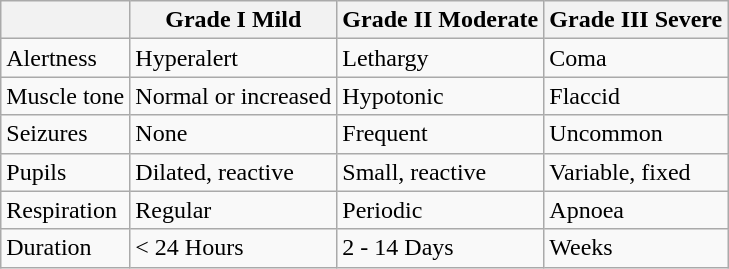<table class="wikitable">
<tr>
<th></th>
<th>Grade I Mild</th>
<th>Grade II Moderate</th>
<th>Grade III Severe</th>
</tr>
<tr>
<td>Alertness</td>
<td>Hyperalert</td>
<td>Lethargy</td>
<td>Coma</td>
</tr>
<tr>
<td>Muscle tone</td>
<td>Normal or increased</td>
<td>Hypotonic</td>
<td>Flaccid</td>
</tr>
<tr>
<td>Seizures</td>
<td>None</td>
<td>Frequent</td>
<td>Uncommon</td>
</tr>
<tr>
<td>Pupils</td>
<td>Dilated, reactive</td>
<td>Small, reactive</td>
<td>Variable, fixed</td>
</tr>
<tr>
<td>Respiration</td>
<td>Regular</td>
<td>Periodic</td>
<td>Apnoea</td>
</tr>
<tr>
<td>Duration</td>
<td>< 24 Hours</td>
<td>2 - 14 Days</td>
<td>Weeks</td>
</tr>
</table>
